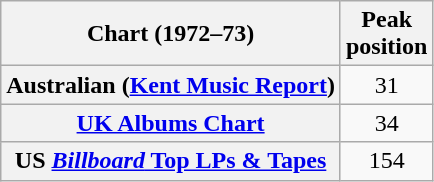<table class="wikitable sortable plainrowheaders">
<tr>
<th scope="col">Chart (1972–73)</th>
<th scope="col">Peak<br>position</th>
</tr>
<tr>
<th scope="row">Australian (<a href='#'>Kent Music Report</a>)</th>
<td align="center">31</td>
</tr>
<tr>
<th scope="row"><a href='#'>UK Albums Chart</a></th>
<td align="center">34</td>
</tr>
<tr>
<th scope="row">US <a href='#'><em>Billboard</em> Top LPs & Tapes</a></th>
<td align="center">154</td>
</tr>
</table>
